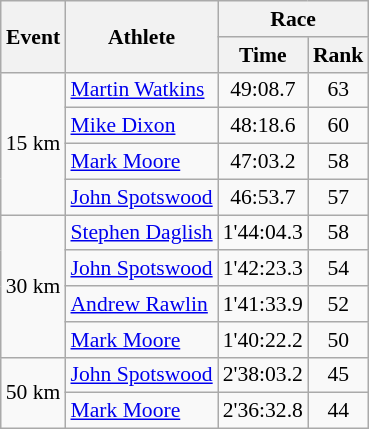<table class="wikitable" border="1" style="font-size:90%">
<tr>
<th rowspan=2>Event</th>
<th rowspan=2>Athlete</th>
<th colspan=2>Race</th>
</tr>
<tr>
<th>Time</th>
<th>Rank</th>
</tr>
<tr>
<td rowspan=4>15 km</td>
<td><a href='#'>Martin Watkins</a></td>
<td align=center>49:08.7</td>
<td align=center>63</td>
</tr>
<tr>
<td><a href='#'>Mike Dixon</a></td>
<td align=center>48:18.6</td>
<td align=center>60</td>
</tr>
<tr>
<td><a href='#'>Mark Moore</a></td>
<td align=center>47:03.2</td>
<td align=center>58</td>
</tr>
<tr>
<td><a href='#'>John Spotswood</a></td>
<td align=center>46:53.7</td>
<td align=center>57</td>
</tr>
<tr>
<td rowspan=4>30 km</td>
<td><a href='#'>Stephen Daglish</a></td>
<td align=center>1'44:04.3</td>
<td align=center>58</td>
</tr>
<tr>
<td><a href='#'>John Spotswood</a></td>
<td align=center>1'42:23.3</td>
<td align=center>54</td>
</tr>
<tr>
<td><a href='#'>Andrew Rawlin</a></td>
<td align=center>1'41:33.9</td>
<td align=center>52</td>
</tr>
<tr>
<td><a href='#'>Mark Moore</a></td>
<td align=center>1'40:22.2</td>
<td align=center>50</td>
</tr>
<tr>
<td rowspan=2>50 km</td>
<td><a href='#'>John Spotswood</a></td>
<td align=center>2'38:03.2</td>
<td align=center>45</td>
</tr>
<tr>
<td><a href='#'>Mark Moore</a></td>
<td align=center>2'36:32.8</td>
<td align=center>44</td>
</tr>
</table>
